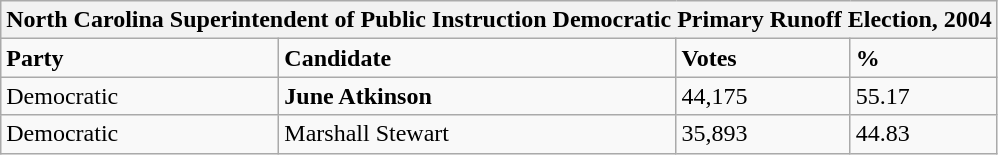<table class="wikitable">
<tr>
<th colspan="4">North Carolina Superintendent of Public Instruction Democratic Primary Runoff Election, 2004</th>
</tr>
<tr>
<td><strong>Party</strong></td>
<td><strong>Candidate</strong></td>
<td><strong>Votes</strong></td>
<td><strong>%</strong></td>
</tr>
<tr>
<td>Democratic</td>
<td><strong>June Atkinson</strong></td>
<td>44,175</td>
<td>55.17</td>
</tr>
<tr>
<td>Democratic</td>
<td>Marshall Stewart</td>
<td>35,893</td>
<td>44.83</td>
</tr>
</table>
